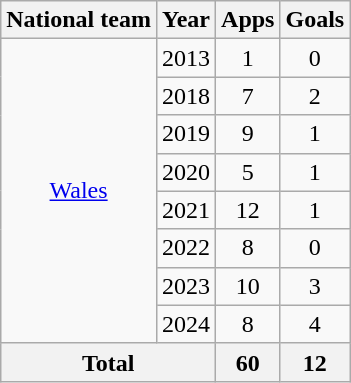<table class="wikitable" style="text-align:center">
<tr>
<th>National team</th>
<th>Year</th>
<th>Apps</th>
<th>Goals</th>
</tr>
<tr>
<td rowspan="8"><a href='#'>Wales</a></td>
<td>2013</td>
<td>1</td>
<td>0</td>
</tr>
<tr>
<td>2018</td>
<td>7</td>
<td>2</td>
</tr>
<tr>
<td>2019</td>
<td>9</td>
<td>1</td>
</tr>
<tr>
<td>2020</td>
<td>5</td>
<td>1</td>
</tr>
<tr>
<td>2021</td>
<td>12</td>
<td>1</td>
</tr>
<tr>
<td>2022</td>
<td>8</td>
<td>0</td>
</tr>
<tr>
<td>2023</td>
<td>10</td>
<td>3</td>
</tr>
<tr>
<td>2024</td>
<td>8</td>
<td>4</td>
</tr>
<tr>
<th colspan="2">Total</th>
<th>60</th>
<th>12</th>
</tr>
</table>
